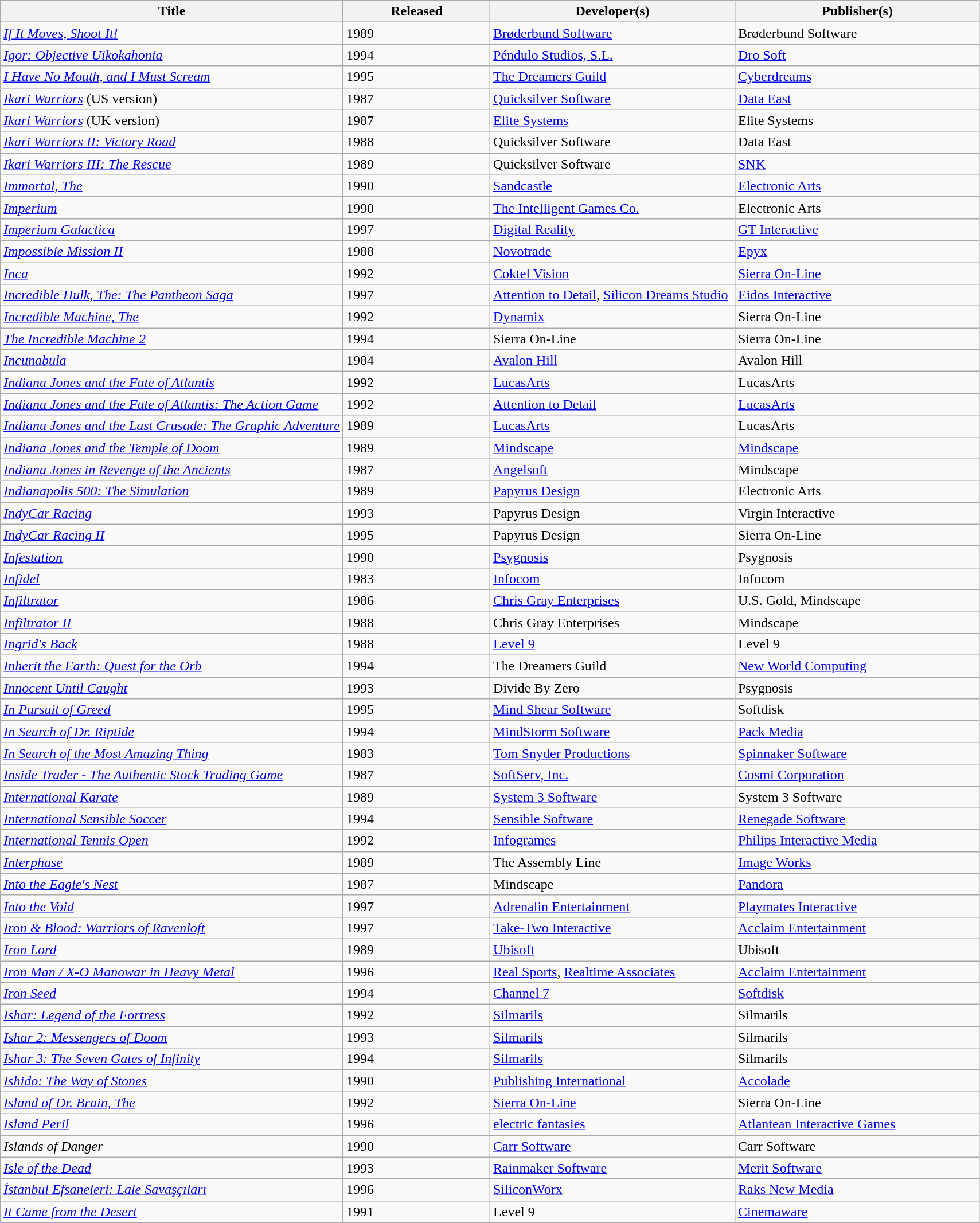<table class="wikitable sortable">
<tr>
<th width=35%>Title</th>
<th width=15%>Released</th>
<th width=25%>Developer(s)</th>
<th width=25%>Publisher(s)</th>
</tr>
<tr>
<td><em><a href='#'>If It Moves, Shoot It!</a></em></td>
<td>1989</td>
<td><a href='#'>Brøderbund Software</a></td>
<td>Brøderbund Software</td>
</tr>
<tr>
<td><em><a href='#'>Igor: Objective Uikokahonia</a></em></td>
<td>1994</td>
<td><a href='#'>Péndulo Studios, S.L.</a></td>
<td><a href='#'>Dro Soft</a></td>
</tr>
<tr>
<td><em><a href='#'>I Have No Mouth, and I Must Scream</a></em></td>
<td>1995</td>
<td><a href='#'>The Dreamers Guild</a></td>
<td><a href='#'>Cyberdreams</a></td>
</tr>
<tr>
<td><em><a href='#'>Ikari Warriors</a></em> (US version)</td>
<td>1987</td>
<td><a href='#'>Quicksilver Software</a></td>
<td><a href='#'>Data East</a></td>
</tr>
<tr>
<td><em><a href='#'>Ikari Warriors</a></em> (UK version)</td>
<td>1987</td>
<td><a href='#'>Elite Systems</a></td>
<td>Elite Systems</td>
</tr>
<tr>
<td><em><a href='#'>Ikari Warriors II: Victory Road</a></em></td>
<td>1988</td>
<td>Quicksilver Software</td>
<td>Data East</td>
</tr>
<tr>
<td><em><a href='#'>Ikari Warriors III: The Rescue</a></em></td>
<td>1989</td>
<td>Quicksilver Software</td>
<td><a href='#'>SNK</a></td>
</tr>
<tr>
<td><em><a href='#'>Immortal, The</a></em></td>
<td>1990</td>
<td><a href='#'>Sandcastle</a></td>
<td><a href='#'>Electronic Arts</a></td>
</tr>
<tr>
<td><em><a href='#'>Imperium</a></em></td>
<td>1990</td>
<td><a href='#'>The Intelligent Games Co.</a></td>
<td>Electronic Arts</td>
</tr>
<tr>
<td><em><a href='#'>Imperium Galactica</a></em></td>
<td>1997</td>
<td><a href='#'>Digital Reality</a></td>
<td><a href='#'>GT Interactive</a></td>
</tr>
<tr>
<td><em><a href='#'>Impossible Mission II</a></em></td>
<td>1988</td>
<td><a href='#'>Novotrade</a></td>
<td><a href='#'>Epyx</a></td>
</tr>
<tr>
<td><em><a href='#'>Inca</a></em></td>
<td>1992</td>
<td><a href='#'>Coktel Vision</a></td>
<td><a href='#'>Sierra On-Line</a></td>
</tr>
<tr>
<td><em><a href='#'>Incredible Hulk, The: The Pantheon Saga</a></em></td>
<td>1997</td>
<td><a href='#'>Attention to Detail</a>, <a href='#'>Silicon Dreams Studio</a></td>
<td><a href='#'>Eidos Interactive</a></td>
</tr>
<tr>
<td><em><a href='#'>Incredible Machine, The</a></em></td>
<td>1992</td>
<td><a href='#'>Dynamix</a></td>
<td>Sierra On-Line</td>
</tr>
<tr>
<td><em><a href='#'>The Incredible Machine 2</a></em></td>
<td>1994</td>
<td>Sierra On-Line</td>
<td>Sierra On-Line</td>
</tr>
<tr>
<td><em><a href='#'>Incunabula</a></em></td>
<td>1984</td>
<td><a href='#'>Avalon Hill</a></td>
<td>Avalon Hill</td>
</tr>
<tr>
<td><em><a href='#'>Indiana Jones and the Fate of Atlantis</a></em></td>
<td>1992</td>
<td><a href='#'>LucasArts</a></td>
<td>LucasArts</td>
</tr>
<tr>
<td><em><a href='#'>Indiana Jones and the Fate of Atlantis: The Action Game</a></em></td>
<td>1992</td>
<td><a href='#'>Attention to Detail</a></td>
<td><a href='#'>LucasArts</a></td>
</tr>
<tr>
<td><em><a href='#'>Indiana Jones and the Last Crusade: The Graphic Adventure</a></em></td>
<td>1989</td>
<td><a href='#'>LucasArts</a></td>
<td>LucasArts</td>
</tr>
<tr>
<td><em><a href='#'>Indiana Jones and the Temple of Doom</a></em></td>
<td>1989</td>
<td><a href='#'>Mindscape</a></td>
<td><a href='#'>Mindscape</a></td>
</tr>
<tr>
<td><em><a href='#'>Indiana Jones in Revenge of the Ancients</a></em></td>
<td>1987</td>
<td><a href='#'>Angelsoft</a></td>
<td>Mindscape</td>
</tr>
<tr>
<td><em><a href='#'>Indianapolis 500: The Simulation</a></em></td>
<td>1989</td>
<td><a href='#'>Papyrus Design</a></td>
<td>Electronic Arts</td>
</tr>
<tr>
<td><em><a href='#'>IndyCar Racing</a></em></td>
<td>1993</td>
<td>Papyrus Design</td>
<td>Virgin Interactive</td>
</tr>
<tr>
<td><em><a href='#'>IndyCar Racing II</a></em></td>
<td>1995</td>
<td>Papyrus Design</td>
<td>Sierra On-Line</td>
</tr>
<tr>
<td><em><a href='#'>Infestation</a></em></td>
<td>1990</td>
<td><a href='#'>Psygnosis</a></td>
<td>Psygnosis</td>
</tr>
<tr>
<td><em><a href='#'>Infidel</a></em></td>
<td>1983</td>
<td><a href='#'>Infocom</a></td>
<td>Infocom</td>
</tr>
<tr>
<td><em><a href='#'>Infiltrator</a></em></td>
<td>1986</td>
<td><a href='#'>Chris Gray Enterprises</a></td>
<td>U.S. Gold, Mindscape</td>
</tr>
<tr>
<td><em><a href='#'>Infiltrator II</a></em></td>
<td>1988</td>
<td>Chris Gray Enterprises</td>
<td>Mindscape</td>
</tr>
<tr>
<td><em><a href='#'>Ingrid's Back</a></em></td>
<td>1988</td>
<td><a href='#'>Level 9</a></td>
<td>Level 9</td>
</tr>
<tr>
<td><em><a href='#'>Inherit the Earth: Quest for the Orb</a></em></td>
<td>1994</td>
<td>The Dreamers Guild</td>
<td><a href='#'>New World Computing</a></td>
</tr>
<tr>
<td><em><a href='#'>Innocent Until Caught</a></em></td>
<td>1993</td>
<td>Divide By Zero</td>
<td>Psygnosis</td>
</tr>
<tr>
<td><em><a href='#'>In Pursuit of Greed</a></em></td>
<td>1995</td>
<td><a href='#'>Mind Shear Software</a></td>
<td>Softdisk</td>
</tr>
<tr>
<td><em><a href='#'>In Search of Dr. Riptide</a></em></td>
<td>1994</td>
<td><a href='#'>MindStorm Software</a></td>
<td><a href='#'>Pack Media</a></td>
</tr>
<tr>
<td><em><a href='#'>In Search of the Most Amazing Thing</a></em></td>
<td>1983</td>
<td><a href='#'>Tom Snyder Productions</a></td>
<td><a href='#'>Spinnaker Software</a></td>
</tr>
<tr>
<td><em><a href='#'>Inside Trader - The Authentic Stock Trading Game</a></em></td>
<td>1987</td>
<td><a href='#'>SoftServ, Inc.</a></td>
<td><a href='#'>Cosmi Corporation</a></td>
</tr>
<tr>
<td><em><a href='#'>International Karate</a></em></td>
<td>1989</td>
<td><a href='#'>System 3 Software</a></td>
<td>System 3 Software</td>
</tr>
<tr>
<td><em><a href='#'>International Sensible Soccer</a></em></td>
<td>1994</td>
<td><a href='#'>Sensible Software</a></td>
<td><a href='#'>Renegade Software</a></td>
</tr>
<tr>
<td><em><a href='#'>International Tennis Open</a></em></td>
<td>1992</td>
<td><a href='#'>Infogrames</a></td>
<td><a href='#'>Philips Interactive Media</a></td>
</tr>
<tr>
<td><em><a href='#'>Interphase</a></em></td>
<td>1989</td>
<td>The Assembly Line</td>
<td><a href='#'>Image Works</a></td>
</tr>
<tr>
<td><em><a href='#'>Into the Eagle's Nest</a></em></td>
<td>1987</td>
<td>Mindscape</td>
<td><a href='#'>Pandora</a></td>
</tr>
<tr>
<td><em><a href='#'>Into the Void</a></em></td>
<td>1997</td>
<td><a href='#'>Adrenalin Entertainment</a></td>
<td><a href='#'>Playmates Interactive</a></td>
</tr>
<tr>
<td><em><a href='#'>Iron & Blood: Warriors of Ravenloft</a></em></td>
<td>1997</td>
<td><a href='#'>Take-Two Interactive</a></td>
<td><a href='#'>Acclaim Entertainment</a></td>
</tr>
<tr>
<td><em><a href='#'>Iron Lord</a></em></td>
<td>1989</td>
<td><a href='#'>Ubisoft</a></td>
<td>Ubisoft</td>
</tr>
<tr>
<td><em><a href='#'>Iron Man / X-O Manowar in Heavy Metal</a></em></td>
<td>1996</td>
<td><a href='#'>Real Sports</a>, <a href='#'>Realtime Associates</a></td>
<td><a href='#'>Acclaim Entertainment</a></td>
</tr>
<tr>
<td><em><a href='#'>Iron Seed</a></em></td>
<td>1994</td>
<td><a href='#'>Channel 7</a></td>
<td><a href='#'>Softdisk</a></td>
</tr>
<tr>
<td><em><a href='#'>Ishar: Legend of the Fortress</a></em></td>
<td>1992</td>
<td><a href='#'>Silmarils</a></td>
<td>Silmarils</td>
</tr>
<tr>
<td><em><a href='#'>Ishar 2: Messengers of Doom</a></em></td>
<td>1993</td>
<td><a href='#'>Silmarils</a></td>
<td>Silmarils</td>
</tr>
<tr>
<td><em><a href='#'>Ishar 3: The Seven Gates of Infinity</a></em></td>
<td>1994</td>
<td><a href='#'>Silmarils</a></td>
<td>Silmarils</td>
</tr>
<tr>
<td><em><a href='#'>Ishido: The Way of Stones</a></em></td>
<td>1990</td>
<td><a href='#'>Publishing International</a></td>
<td><a href='#'>Accolade</a></td>
</tr>
<tr>
<td><em><a href='#'>Island of Dr. Brain, The</a></em></td>
<td>1992</td>
<td><a href='#'>Sierra On-Line</a></td>
<td>Sierra On-Line</td>
</tr>
<tr>
<td><em><a href='#'>Island Peril</a></em></td>
<td>1996</td>
<td><a href='#'>electric fantasies</a></td>
<td><a href='#'>Atlantean Interactive Games</a></td>
</tr>
<tr>
<td><em>Islands of Danger</em></td>
<td>1990</td>
<td><a href='#'>Carr Software</a></td>
<td>Carr Software</td>
</tr>
<tr>
<td><em><a href='#'>Isle of the Dead</a></em></td>
<td>1993</td>
<td><a href='#'>Rainmaker Software</a></td>
<td><a href='#'>Merit Software</a></td>
</tr>
<tr>
<td><em><a href='#'>İstanbul Efsaneleri: Lale Savaşçıları</a></em></td>
<td>1996</td>
<td><a href='#'>SiliconWorx</a></td>
<td><a href='#'>Raks New Media</a></td>
</tr>
<tr>
<td><em><a href='#'>It Came from the Desert</a></em></td>
<td>1991</td>
<td>Level 9</td>
<td><a href='#'>Cinemaware</a></td>
</tr>
</table>
